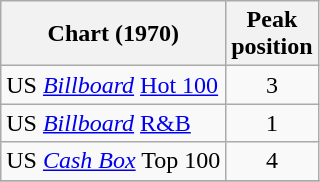<table class="wikitable">
<tr>
<th>Chart (1970)</th>
<th>Peak<br>position</th>
</tr>
<tr>
<td>US <em><a href='#'>Billboard</a></em> <a href='#'>Hot 100</a></td>
<td style="text-align:center;">3</td>
</tr>
<tr>
<td>US <em><a href='#'>Billboard</a></em> <a href='#'>R&B</a></td>
<td style="text-align:center;">1</td>
</tr>
<tr>
<td>US <a href='#'><em>Cash Box</em></a> Top 100</td>
<td align="center">4</td>
</tr>
<tr>
</tr>
</table>
